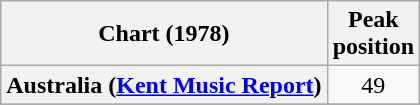<table class="wikitable sortable plainrowheaders">
<tr>
<th scope="col">Chart (1978)</th>
<th scope="col">Peak<br>position</th>
</tr>
<tr>
<th scope="row">Australia (<a href='#'>Kent Music Report</a>)</th>
<td style="text-align:center;">49</td>
</tr>
<tr>
</tr>
</table>
